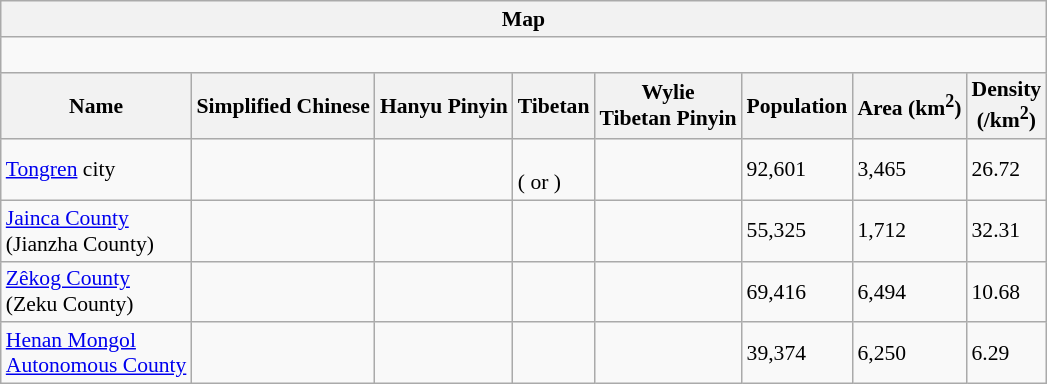<table class="wikitable"  style="font-size:90%;" align=center>
<tr>
<th colspan="9" align="center">Map</th>
</tr>
<tr>
<td colspan="9" align="center"><div><br> 





</div></td>
</tr>
<tr>
<th>Name</th>
<th>Simplified Chinese</th>
<th>Hanyu Pinyin</th>
<th>Tibetan</th>
<th>Wylie<br>Tibetan Pinyin</th>
<th>Population<br></th>
<th>Area (km<sup>2</sup>)</th>
<th>Density<br>(/km<sup>2</sup>)</th>
</tr>
<tr>
<td><a href='#'>Tongren</a> city</td>
<td></td>
<td></td>
<td> <br>( or )</td>
<td><br></td>
<td>92,601</td>
<td>3,465</td>
<td>26.72</td>
</tr>
<tr>
<td><a href='#'>Jainca County</a><br>(Jianzha County)</td>
<td></td>
<td></td>
<td></td>
<td><br></td>
<td>55,325</td>
<td>1,712</td>
<td>32.31</td>
</tr>
<tr>
<td><a href='#'>Zêkog County</a><br>(Zeku County)</td>
<td></td>
<td></td>
<td></td>
<td><br></td>
<td>69,416</td>
<td>6,494</td>
<td>10.68</td>
</tr>
<tr>
<td><a href='#'>Henan Mongol<br>Autonomous County</a></td>
<td></td>
<td></td>
<td></td>
<td><br></td>
<td>39,374</td>
<td>6,250</td>
<td>6.29</td>
</tr>
</table>
